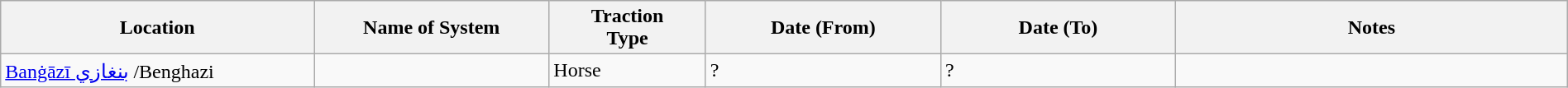<table class="wikitable" style="width:100%;">
<tr>
<th style="width:20%;">Location</th>
<th style="width:15%;">Name of System</th>
<th style="width:10%;">Traction<br>Type</th>
<th style="width:15%;">Date (From)</th>
<th style="width:15%;">Date (To)</th>
<th style="width:25%;">Notes</th>
</tr>
<tr>
<td><a href='#'>Banġāzī بنغازي</a> /Benghazi</td>
<td> </td>
<td>Horse</td>
<td>?</td>
<td>?</td>
<td> </td>
</tr>
</table>
